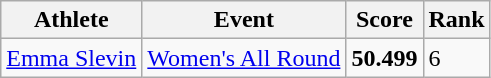<table class="wikitable">
<tr>
<th>Athlete</th>
<th>Event</th>
<th>Score</th>
<th>Rank</th>
</tr>
<tr>
<td><a href='#'>Emma Slevin</a></td>
<td><a href='#'>Women's All Round</a></td>
<td><strong>50.499</strong></td>
<td>6</td>
</tr>
</table>
